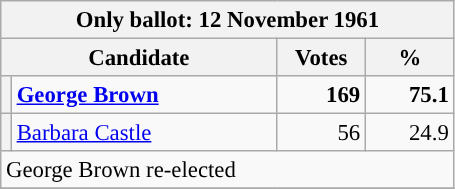<table class=wikitable style="font-size:95%;">
<tr>
<th colspan="4">Only ballot: 12 November 1961</th>
</tr>
<tr>
<th colspan="2" style="width: 170px">Candidate</th>
<th style="width: 52px">Votes</th>
<th style="width: 52px">%</th>
</tr>
<tr>
<th style="background-color: "></th>
<td style="width: 170px"><strong><a href='#'>George Brown</a></strong></td>
<td align="right"><strong>169</strong></td>
<td align="right"><strong>75.1</strong></td>
</tr>
<tr>
<th style="background-color: "></th>
<td style="width: 170px"><a href='#'>Barbara Castle</a></td>
<td align="right">56</td>
<td align="right">24.9</td>
</tr>
<tr>
<td colspan="4">George Brown re-elected</td>
</tr>
<tr>
</tr>
</table>
